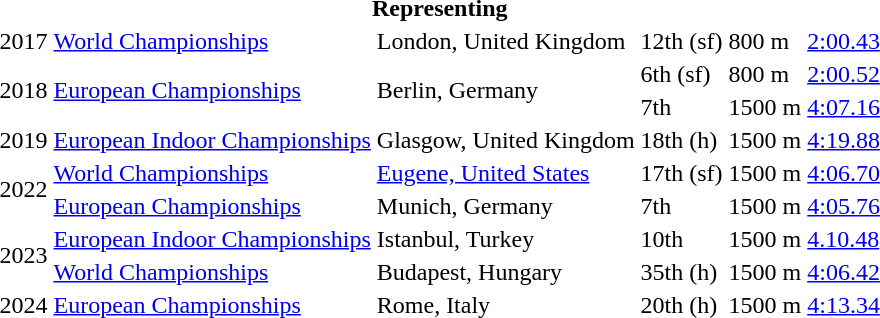<table>
<tr>
<th colspan="6">Representing </th>
</tr>
<tr>
<td>2017</td>
<td><a href='#'>World Championships</a></td>
<td>London, United Kingdom</td>
<td>12th (sf)</td>
<td>800 m</td>
<td><a href='#'>2:00.43</a></td>
</tr>
<tr>
<td rowspan=2>2018</td>
<td rowspan=2><a href='#'>European Championships</a></td>
<td rowspan=2>Berlin, Germany</td>
<td>6th (sf)</td>
<td>800 m</td>
<td><a href='#'>2:00.52</a></td>
</tr>
<tr>
<td>7th</td>
<td>1500 m</td>
<td><a href='#'>4:07.16</a></td>
</tr>
<tr>
<td>2019</td>
<td><a href='#'>European Indoor Championships</a></td>
<td>Glasgow, United Kingdom</td>
<td>18th (h)</td>
<td>1500 m</td>
<td><a href='#'>4:19.88</a></td>
</tr>
<tr>
<td rowspan=2>2022</td>
<td><a href='#'>World Championships</a></td>
<td><a href='#'>Eugene, United States</a></td>
<td>17th (sf)</td>
<td>1500 m</td>
<td><a href='#'>4:06.70</a></td>
</tr>
<tr>
<td><a href='#'>European Championships</a></td>
<td>Munich, Germany</td>
<td>7th</td>
<td>1500 m</td>
<td><a href='#'>4:05.76</a></td>
</tr>
<tr>
<td rowspan=2>2023</td>
<td><a href='#'>European Indoor Championships</a></td>
<td>Istanbul, Turkey</td>
<td>10th</td>
<td>1500 m</td>
<td><a href='#'>4.10.48</a></td>
</tr>
<tr>
<td><a href='#'>World Championships</a></td>
<td>Budapest, Hungary</td>
<td>35th (h)</td>
<td>1500 m</td>
<td><a href='#'>4:06.42</a></td>
</tr>
<tr>
<td>2024</td>
<td><a href='#'>European Championships</a></td>
<td>Rome, Italy</td>
<td>20th (h)</td>
<td>1500 m</td>
<td><a href='#'>4:13.34</a></td>
</tr>
</table>
